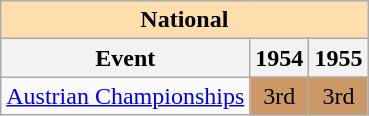<table class="wikitable" style="text-align:center">
<tr>
<th style="background-color: #ffdead; " colspan=3 align=center>National</th>
</tr>
<tr>
<th>Event</th>
<th>1954</th>
<th>1955</th>
</tr>
<tr>
<td align=left><a href='#'>Austrian Championships</a></td>
<td bgcolor=cc9966>3rd</td>
<td bgcolor=cc9966>3rd</td>
</tr>
</table>
